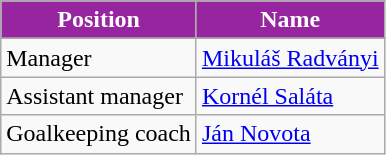<table class="wikitable">
<tr>
<th style="color:white; background:#9725a0;">Position</th>
<th style="color:white; background:#9725a0;">Name</th>
</tr>
<tr>
</tr>
<tr>
<td>Manager</td>
<td> <a href='#'>Mikuláš Radványi</a></td>
</tr>
<tr>
<td>Assistant manager</td>
<td> <a href='#'>Kornél Saláta</a></td>
</tr>
<tr>
<td>Goalkeeping coach</td>
<td> <a href='#'>Ján Novota</a></td>
</tr>
</table>
